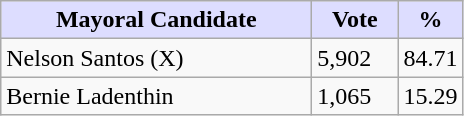<table class="wikitable">
<tr>
<th style="background:#ddf; width:200px;">Mayoral Candidate</th>
<th style="background:#ddf; width:50px;">Vote</th>
<th style="background:#ddf; width:30px;">%</th>
</tr>
<tr>
<td>Nelson Santos (X)</td>
<td>5,902</td>
<td>84.71</td>
</tr>
<tr>
<td>Bernie Ladenthin</td>
<td>1,065</td>
<td>15.29</td>
</tr>
</table>
